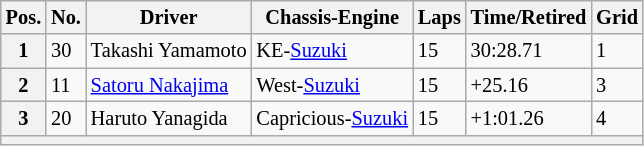<table class="wikitable" style="font-size: 85%">
<tr>
<th>Pos.</th>
<th>No.</th>
<th>Driver</th>
<th>Chassis-Engine</th>
<th>Laps</th>
<th>Time/Retired</th>
<th>Grid</th>
</tr>
<tr>
<th>1</th>
<td>30</td>
<td> Takashi Yamamoto</td>
<td>KE-<a href='#'>Suzuki</a></td>
<td>15</td>
<td>30:28.71</td>
<td>1</td>
</tr>
<tr>
<th>2</th>
<td>11</td>
<td> <a href='#'>Satoru Nakajima</a></td>
<td>West-<a href='#'>Suzuki</a></td>
<td>15</td>
<td>+25.16</td>
<td>3</td>
</tr>
<tr>
<th>3</th>
<td>20</td>
<td> Haruto Yanagida</td>
<td>Capricious-<a href='#'>Suzuki</a></td>
<td>15</td>
<td>+1:01.26</td>
<td>4</td>
</tr>
<tr>
<th colspan="7"></th>
</tr>
</table>
